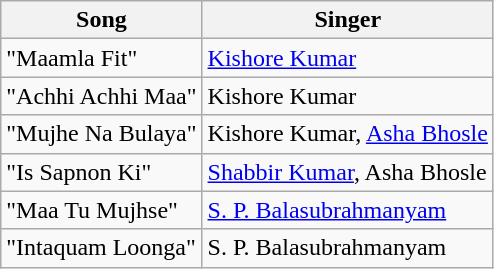<table class="wikitable">
<tr>
<th>Song</th>
<th>Singer</th>
</tr>
<tr>
<td>"Maamla Fit"</td>
<td><a href='#'>Kishore Kumar</a></td>
</tr>
<tr>
<td>"Achhi Achhi Maa"</td>
<td>Kishore Kumar</td>
</tr>
<tr>
<td>"Mujhe Na Bulaya"</td>
<td>Kishore Kumar, <a href='#'>Asha Bhosle</a></td>
</tr>
<tr>
<td>"Is Sapnon Ki"</td>
<td><a href='#'>Shabbir Kumar</a>, Asha Bhosle</td>
</tr>
<tr>
<td>"Maa Tu Mujhse"</td>
<td><a href='#'>S. P. Balasubrahmanyam</a></td>
</tr>
<tr>
<td>"Intaquam Loonga"</td>
<td>S. P. Balasubrahmanyam</td>
</tr>
</table>
